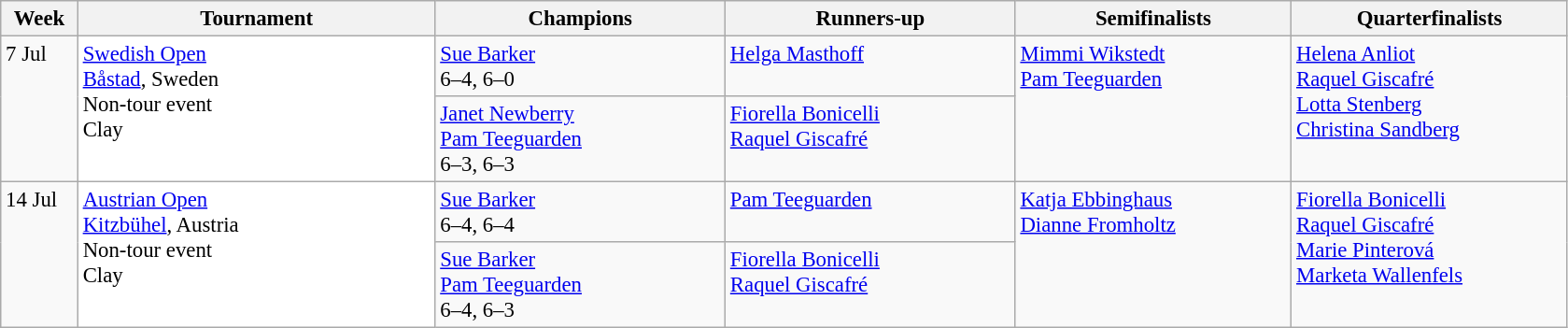<table class=wikitable style=font-size:95%>
<tr>
<th style="width:48px;">Week</th>
<th style="width:248px;">Tournament</th>
<th style="width:200px;">Champions</th>
<th style="width:200px;">Runners-up</th>
<th style="width:190px;">Semifinalists</th>
<th style="width:190px;">Quarterfinalists</th>
</tr>
<tr valign=top>
<td rowspan=2>7 Jul</td>
<td style="background:#fff;" rowspan="2"><a href='#'>Swedish Open</a><br> <a href='#'>Båstad</a>, Sweden<br>Non-tour event<br>Clay</td>
<td> <a href='#'>Sue Barker</a><br>6–4, 6–0</td>
<td> <a href='#'>Helga Masthoff</a></td>
<td rowspan=2> <a href='#'>Mimmi Wikstedt</a><br> <a href='#'>Pam Teeguarden</a></td>
<td rowspan=2> <a href='#'>Helena Anliot</a><br> <a href='#'>Raquel Giscafré</a><br> <a href='#'>Lotta Stenberg</a><br> <a href='#'>Christina Sandberg</a></td>
</tr>
<tr valign=top>
<td> <a href='#'>Janet Newberry</a> <br>  <a href='#'>Pam Teeguarden</a><br>6–3, 6–3</td>
<td> <a href='#'>Fiorella Bonicelli</a> <br>  <a href='#'>Raquel Giscafré</a></td>
</tr>
<tr valign=top>
<td rowspan=2>14 Jul</td>
<td style="background:#fff;" rowspan="2"><a href='#'>Austrian Open</a><br> <a href='#'>Kitzbühel</a>, Austria<br>Non-tour event<br>Clay</td>
<td> <a href='#'>Sue Barker</a><br>6–4, 6–4</td>
<td> <a href='#'>Pam Teeguarden</a></td>
<td rowspan=2> <a href='#'>Katja Ebbinghaus</a><br> <a href='#'>Dianne Fromholtz</a></td>
<td rowspan=2> <a href='#'>Fiorella Bonicelli</a><br> <a href='#'>Raquel Giscafré</a><br> <a href='#'>Marie Pinterová</a><br> <a href='#'>Marketa Wallenfels</a></td>
</tr>
<tr valign=top>
<td> <a href='#'>Sue Barker</a> <br>  <a href='#'>Pam Teeguarden</a><br>6–4, 6–3</td>
<td> <a href='#'>Fiorella Bonicelli</a> <br>  <a href='#'>Raquel Giscafré</a></td>
</tr>
</table>
